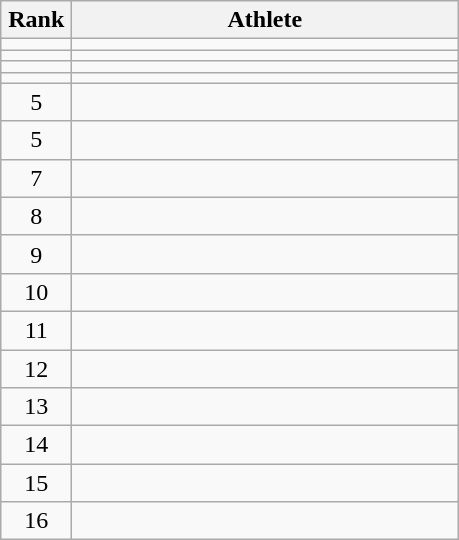<table class="wikitable" style="text-align: center;">
<tr>
<th width=40>Rank</th>
<th width=250>Athlete</th>
</tr>
<tr>
<td></td>
<td align="left"></td>
</tr>
<tr>
<td></td>
<td align="left"></td>
</tr>
<tr>
<td></td>
<td align="left"></td>
</tr>
<tr>
<td></td>
<td align="left"></td>
</tr>
<tr>
<td>5</td>
<td align="left"></td>
</tr>
<tr>
<td>5</td>
<td align="left"></td>
</tr>
<tr>
<td>7</td>
<td align="left"></td>
</tr>
<tr>
<td>8</td>
<td align="left"></td>
</tr>
<tr>
<td>9</td>
<td align="left"></td>
</tr>
<tr>
<td>10</td>
<td align="left"></td>
</tr>
<tr>
<td>11</td>
<td align="left"></td>
</tr>
<tr>
<td>12</td>
<td align="left"></td>
</tr>
<tr>
<td>13</td>
<td align="left"></td>
</tr>
<tr>
<td>14</td>
<td align="left"></td>
</tr>
<tr>
<td>15</td>
<td align="left"></td>
</tr>
<tr>
<td>16</td>
<td align="left"></td>
</tr>
</table>
